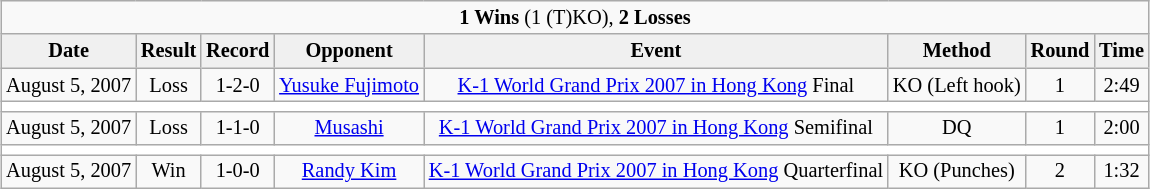<table class="wikitable" style="margin:0.5em auto; font-size:85%; text-align:center;">
<tr>
<td style="text-align: center" colspan=8><strong>1 Wins</strong> (1 (T)KO), <strong>2 Losses</strong></td>
</tr>
<tr>
<td align="center" style="border-style: none none solid solid; background: #f0f0f0"><strong>Date</strong></td>
<td align="center" style="border-style: none none solid solid; background: #f0f0f0"><strong>Result</strong></td>
<td align="center" style="border-style: none none solid solid; background: #f0f0f0"><strong>Record</strong></td>
<td align="center" style="border-style: none none solid solid; background: #f0f0f0"><strong>Opponent</strong></td>
<td align="center" style="border-style: none none solid solid; background: #f0f0f0"><strong>Event</strong></td>
<td align="center" style="border-style: none none solid solid; background: #f0f0f0"><strong>Method</strong></td>
<td align="center" style="border-style: none none solid solid; background: #f0f0f0"><strong>Round</strong></td>
<td align="center" style="border-style: none none solid solid; background: #f0f0f0"><strong>Time</strong></td>
</tr>
<tr>
<td>August 5, 2007</td>
<td>Loss</td>
<td>1-2-0</td>
<td> <a href='#'>Yusuke Fujimoto</a></td>
<td><a href='#'>K-1 World Grand Prix 2007 in Hong Kong</a> Final</td>
<td>KO (Left hook)</td>
<td>1</td>
<td>2:49</td>
</tr>
<tr>
<th style=background:white colspan=9></th>
</tr>
<tr>
<td>August 5, 2007</td>
<td>Loss</td>
<td>1-1-0</td>
<td> <a href='#'>Musashi</a></td>
<td><a href='#'>K-1 World Grand Prix 2007 in Hong Kong</a> Semifinal</td>
<td>DQ</td>
<td>1</td>
<td>2:00</td>
</tr>
<tr>
<th style=background:white colspan=9></th>
</tr>
<tr>
<td>August 5, 2007</td>
<td>Win</td>
<td>1-0-0</td>
<td> <a href='#'>Randy Kim</a></td>
<td><a href='#'>K-1 World Grand Prix 2007 in Hong Kong</a> Quarterfinal</td>
<td>KO (Punches)</td>
<td>2</td>
<td>1:32</td>
</tr>
</table>
